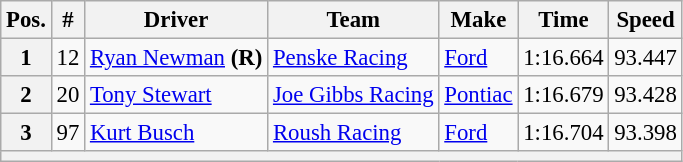<table class="wikitable" style="font-size:95%">
<tr>
<th>Pos.</th>
<th>#</th>
<th>Driver</th>
<th>Team</th>
<th>Make</th>
<th>Time</th>
<th>Speed</th>
</tr>
<tr>
<th>1</th>
<td>12</td>
<td><a href='#'>Ryan Newman</a> <strong>(R)</strong></td>
<td><a href='#'>Penske Racing</a></td>
<td><a href='#'>Ford</a></td>
<td>1:16.664</td>
<td>93.447</td>
</tr>
<tr>
<th>2</th>
<td>20</td>
<td><a href='#'>Tony Stewart</a></td>
<td><a href='#'>Joe Gibbs Racing</a></td>
<td><a href='#'>Pontiac</a></td>
<td>1:16.679</td>
<td>93.428</td>
</tr>
<tr>
<th>3</th>
<td>97</td>
<td><a href='#'>Kurt Busch</a></td>
<td><a href='#'>Roush Racing</a></td>
<td><a href='#'>Ford</a></td>
<td>1:16.704</td>
<td>93.398</td>
</tr>
<tr>
<th colspan="7"></th>
</tr>
</table>
